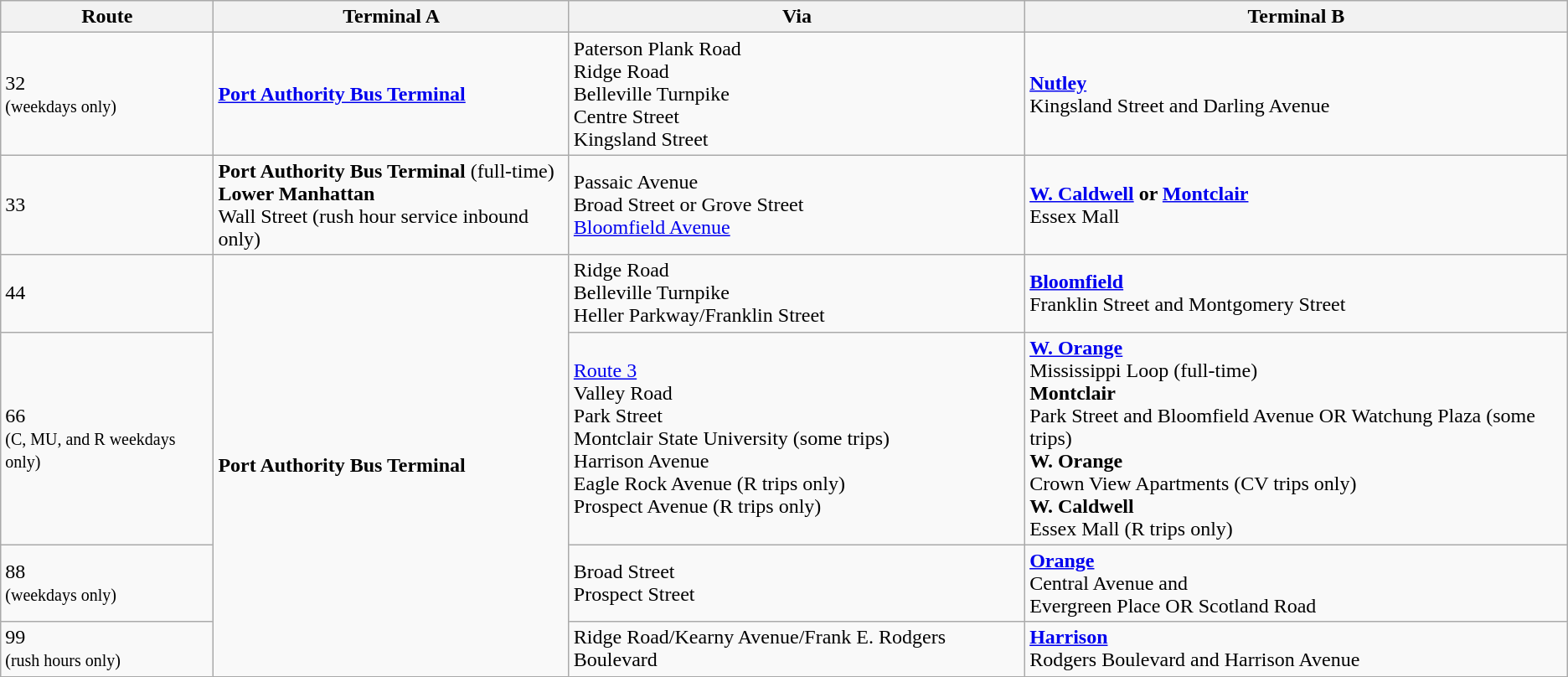<table class="wikitable">
<tr>
<th>Route</th>
<th>Terminal A</th>
<th>Via</th>
<th>Terminal B</th>
</tr>
<tr>
<td>32<br><small>(weekdays only)</small></td>
<td><strong><a href='#'>Port Authority Bus Terminal</a></strong></td>
<td>Paterson Plank Road<br>Ridge Road<br>Belleville Turnpike<br>Centre Street<br>Kingsland Street</td>
<td><strong><a href='#'>Nutley</a></strong><br>Kingsland Street and Darling Avenue</td>
</tr>
<tr>
<td>33</td>
<td><strong>Port Authority Bus Terminal</strong> (full-time)<br><strong>Lower Manhattan</strong><br>Wall Street (rush hour service inbound only)</td>
<td>Passaic Avenue<br>Broad Street or Grove Street<br><a href='#'>Bloomfield Avenue</a></td>
<td><strong><a href='#'>W. Caldwell</a> or <a href='#'>Montclair</a></strong><br>Essex Mall</td>
</tr>
<tr>
<td>44</td>
<td rowspan="4"><strong>Port Authority Bus Terminal</strong></td>
<td>Ridge Road<br>Belleville Turnpike<br>Heller Parkway/Franklin Street</td>
<td><strong><a href='#'>Bloomfield</a></strong><br>Franklin Street and Montgomery Street</td>
</tr>
<tr>
<td>66<br><small>(C, MU, and R weekdays only)</small></td>
<td><a href='#'>Route 3</a><br>Valley Road<br>Park Street<br>Montclair State University (some trips)<br>Harrison Avenue<br>Eagle Rock Avenue (R trips only)<br>Prospect Avenue (R trips only)</td>
<td><strong><a href='#'>W. Orange</a></strong><br>Mississippi Loop (full-time)<br><strong>Montclair</strong><br>Park Street and Bloomfield Avenue OR Watchung Plaza (some trips)<br><strong>W. Orange</strong><br>Crown View Apartments (CV trips only)<br><strong>W. Caldwell</strong><br>Essex Mall (R trips only)</td>
</tr>
<tr>
<td>88<br><small>(weekdays only)</small></td>
<td>Broad Street<br>Prospect Street</td>
<td><strong><a href='#'>Orange</a></strong><br>Central Avenue and<br>Evergreen Place OR Scotland Road</td>
</tr>
<tr>
<td>99<br><small>(rush hours only)</small></td>
<td>Ridge Road/Kearny Avenue/Frank E. Rodgers Boulevard</td>
<td><strong><a href='#'>Harrison</a></strong><br>Rodgers Boulevard and Harrison Avenue</td>
</tr>
</table>
